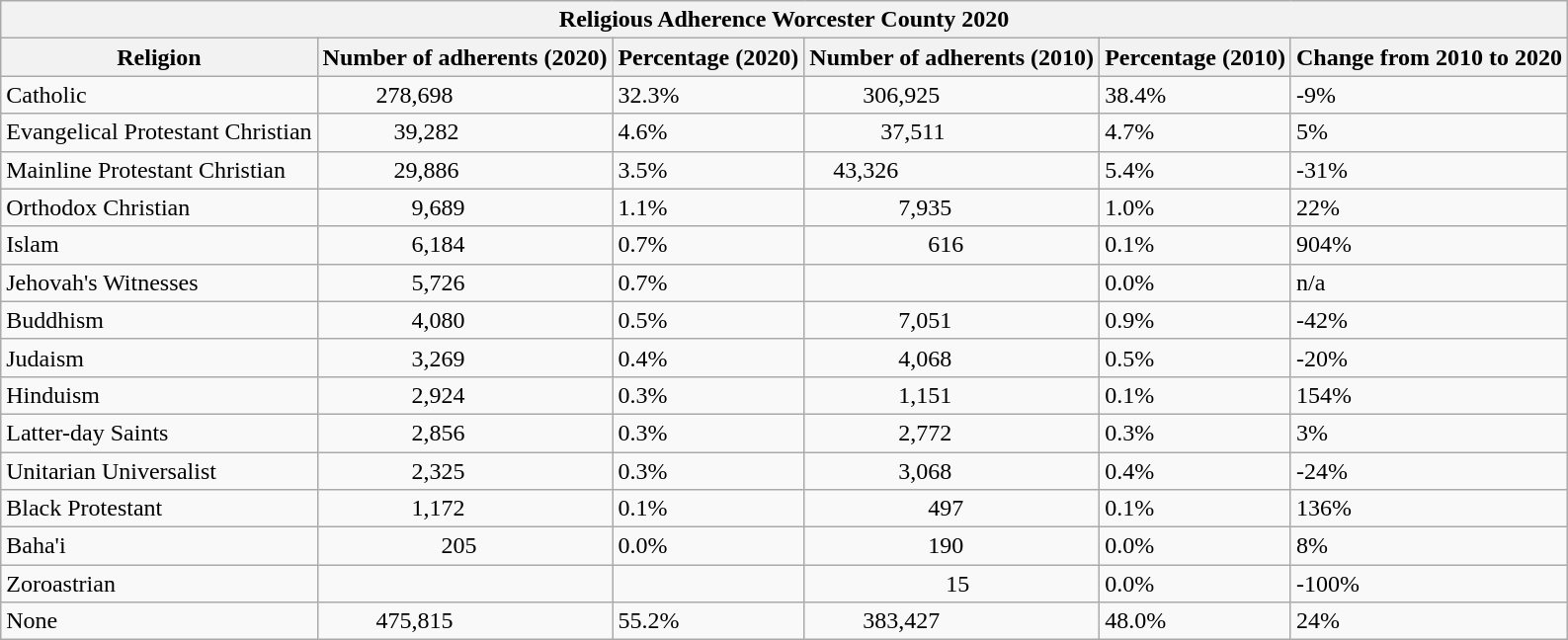<table class="wikitable sortable">
<tr>
<th colspan="6">Religious Adherence Worcester County 2020</th>
</tr>
<tr>
<th><strong>Religion</strong></th>
<th><strong>Number of adherents (2020)</strong></th>
<th><strong>Percentage (2020)</strong></th>
<th><strong>Number of adherents (2010)</strong></th>
<th><strong>Percentage (2010)</strong></th>
<th>Change from 2010 to 2020</th>
</tr>
<tr>
<td>Catholic</td>
<td>         278,698</td>
<td>32.3%</td>
<td>         306,925</td>
<td>38.4%</td>
<td>-9%</td>
</tr>
<tr>
<td>Evangelical Protestant  Christian</td>
<td>            39,282</td>
<td>4.6%</td>
<td>            37,511</td>
<td>4.7%</td>
<td>5%</td>
</tr>
<tr>
<td>Mainline Protestant Christian</td>
<td>            29,886</td>
<td>3.5%</td>
<td>    43,326</td>
<td>5.4%</td>
<td>-31%</td>
</tr>
<tr>
<td>Orthodox Christian</td>
<td>               9,689</td>
<td>1.1%</td>
<td>               7,935</td>
<td>1.0%</td>
<td>22%</td>
</tr>
<tr>
<td>Islam</td>
<td>               6,184</td>
<td>0.7%</td>
<td>                    616</td>
<td>0.1%</td>
<td>904%</td>
</tr>
<tr>
<td>Jehovah's Witnesses</td>
<td>               5,726</td>
<td>0.7%</td>
<td></td>
<td>0.0%</td>
<td>n/a</td>
</tr>
<tr>
<td>Buddhism</td>
<td>               4,080</td>
<td>0.5%</td>
<td>               7,051</td>
<td>0.9%</td>
<td>-42%</td>
</tr>
<tr>
<td>Judaism</td>
<td>               3,269</td>
<td>0.4%</td>
<td>               4,068</td>
<td>0.5%</td>
<td>-20%</td>
</tr>
<tr>
<td>Hinduism</td>
<td>               2,924</td>
<td>0.3%</td>
<td>               1,151</td>
<td>0.1%</td>
<td>154%</td>
</tr>
<tr>
<td>Latter-day Saints</td>
<td>               2,856</td>
<td>0.3%</td>
<td>               2,772</td>
<td>0.3%</td>
<td>3%</td>
</tr>
<tr>
<td>Unitarian Universalist</td>
<td>               2,325</td>
<td>0.3%</td>
<td>               3,068</td>
<td>0.4%</td>
<td>-24%</td>
</tr>
<tr>
<td>Black Protestant</td>
<td>               1,172</td>
<td>0.1%</td>
<td>                    497</td>
<td>0.1%</td>
<td>136%</td>
</tr>
<tr>
<td>Baha'i</td>
<td>                    205</td>
<td>0.0%</td>
<td>                    190</td>
<td>0.0%</td>
<td>8%</td>
</tr>
<tr>
<td>Zoroastrian</td>
<td></td>
<td></td>
<td>                       15</td>
<td>0.0%</td>
<td>-100%</td>
</tr>
<tr>
<td>None</td>
<td>         475,815</td>
<td>55.2%</td>
<td>         383,427</td>
<td>48.0%</td>
<td>24%</td>
</tr>
</table>
